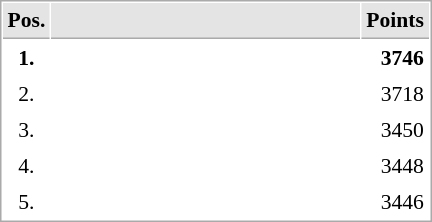<table cellspacing="1" cellpadding="3" style="border:1px solid #AAAAAA;font-size:90%">
<tr bgcolor="#E4E4E4">
<th style="border-bottom:1px solid #AAAAAA" width=10>Pos.</th>
<th style="border-bottom:1px solid #AAAAAA" width=200></th>
<th style="border-bottom:1px solid #AAAAAA" width=20>Points</th>
</tr>
<tr>
<td align="center"><strong>1.</strong></td>
<td><strong></strong></td>
<td align="right"><strong>3746</strong></td>
</tr>
<tr>
<td align="center">2.</td>
<td></td>
<td align="right">3718</td>
</tr>
<tr>
<td align="center">3.</td>
<td></td>
<td align="right">3450</td>
</tr>
<tr>
<td align="center">4.</td>
<td></td>
<td align="right">3448</td>
</tr>
<tr>
<td align="center">5.</td>
<td></td>
<td align="right">3446</td>
</tr>
</table>
